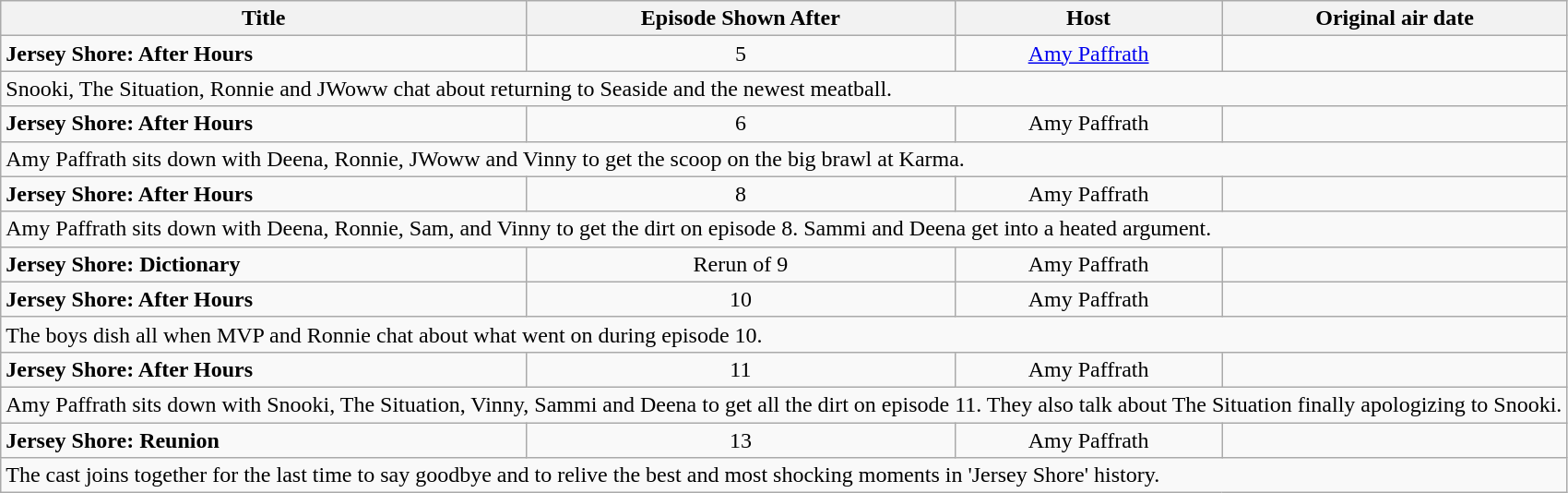<table class="wikitable plainrowheaders">
<tr>
<th>Title</th>
<th>Episode Shown After</th>
<th>Host</th>
<th>Original air date</th>
</tr>
<tr>
<td><strong>Jersey Shore: After Hours</strong></td>
<td style="text-align:center;">5</td>
<td style="text-align:center;"><a href='#'>Amy Paffrath</a></td>
<td style="text-align:center;"></td>
</tr>
<tr>
<td colspan="4">Snooki, The Situation, Ronnie and JWoww chat about returning to Seaside and the newest meatball.</td>
</tr>
<tr>
<td><strong>Jersey Shore: After Hours</strong></td>
<td style="text-align:center;">6</td>
<td style="text-align:center;">Amy Paffrath</td>
<td style="text-align:center;"></td>
</tr>
<tr>
<td colspan="4">Amy Paffrath sits down with Deena, Ronnie, JWoww and Vinny to get the scoop on the big brawl at Karma.</td>
</tr>
<tr>
<td><strong>Jersey Shore: After Hours</strong></td>
<td style="text-align:center;">8</td>
<td style="text-align:center;">Amy Paffrath</td>
<td style="text-align:center;"></td>
</tr>
<tr>
<td colspan="4">Amy Paffrath sits down with Deena, Ronnie, Sam, and Vinny to get the dirt on episode 8. Sammi and Deena get into a heated argument.</td>
</tr>
<tr>
<td><strong>Jersey Shore: Dictionary</strong></td>
<td style="text-align:center;">Rerun of 9</td>
<td style="text-align:center;">Amy Paffrath</td>
<td style="text-align:center;"></td>
</tr>
<tr>
<td><strong>Jersey Shore: After Hours</strong></td>
<td style="text-align:center;">10</td>
<td style="text-align:center;">Amy Paffrath</td>
<td style="text-align:center;"></td>
</tr>
<tr>
<td colspan="4">The boys dish all when MVP and Ronnie chat about what went on during episode 10.</td>
</tr>
<tr>
<td><strong>Jersey Shore: After Hours</strong></td>
<td style="text-align:center;">11</td>
<td style="text-align:center;">Amy Paffrath</td>
<td style="text-align:center;"></td>
</tr>
<tr>
<td colspan="4">Amy Paffrath sits down with Snooki, The Situation, Vinny, Sammi and Deena to get all the dirt on episode 11. They also talk about The Situation finally apologizing to Snooki.</td>
</tr>
<tr>
<td><strong>Jersey Shore: Reunion</strong></td>
<td style="text-align:center;">13</td>
<td style="text-align:center;">Amy Paffrath</td>
<td style="text-align:center;"></td>
</tr>
<tr>
<td colspan="4">The cast joins together for the last time to say goodbye and to relive the best and most shocking moments in 'Jersey Shore' history.</td>
</tr>
</table>
